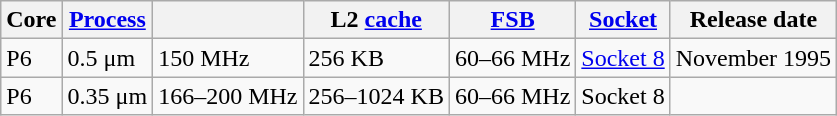<table class=wikitable>
<tr>
<th>Core</th>
<th><a href='#'>Process</a></th>
<th></th>
<th>L2 <a href='#'>cache</a></th>
<th><a href='#'>FSB</a></th>
<th><a href='#'>Socket</a></th>
<th>Release date</th>
</tr>
<tr>
<td>P6</td>
<td>0.5 μm</td>
<td>150 MHz</td>
<td>256 KB</td>
<td>60–66 MHz</td>
<td><a href='#'>Socket 8</a></td>
<td>November 1995</td>
</tr>
<tr>
<td>P6</td>
<td>0.35 μm</td>
<td>166–200 MHz</td>
<td>256–1024 KB</td>
<td>60–66 MHz</td>
<td>Socket 8</td>
<td></td>
</tr>
</table>
